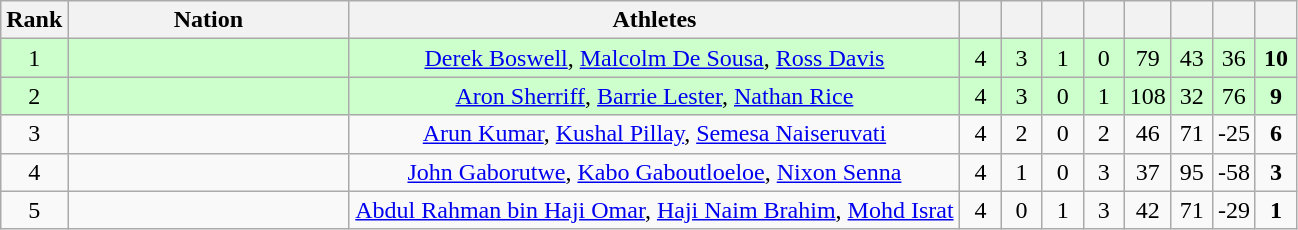<table class=wikitable style="text-align:center">
<tr>
<th width=20>Rank</th>
<th width=180>Nation</th>
<th width=400>Athletes</th>
<th width=20></th>
<th width=20></th>
<th width=20></th>
<th width=20></th>
<th width=20></th>
<th width=20></th>
<th width=20></th>
<th width=20></th>
</tr>
<tr bgcolor="#ccffcc">
<td>1</td>
<td align=left></td>
<td><a href='#'>Derek Boswell</a>, <a href='#'>Malcolm De Sousa</a>, <a href='#'>Ross Davis</a></td>
<td>4</td>
<td>3</td>
<td>1</td>
<td>0</td>
<td>79</td>
<td>43</td>
<td>36</td>
<td><strong>10</strong></td>
</tr>
<tr bgcolor="#ccffcc">
<td>2</td>
<td align=left></td>
<td><a href='#'>Aron Sherriff</a>, <a href='#'>Barrie Lester</a>, <a href='#'>Nathan Rice</a></td>
<td>4</td>
<td>3</td>
<td>0</td>
<td>1</td>
<td>108</td>
<td>32</td>
<td>76</td>
<td><strong>9</strong></td>
</tr>
<tr>
<td>3</td>
<td align=left></td>
<td><a href='#'>Arun Kumar</a>, <a href='#'>Kushal Pillay</a>, <a href='#'>Semesa Naiseruvati</a></td>
<td>4</td>
<td>2</td>
<td>0</td>
<td>2</td>
<td>46</td>
<td>71</td>
<td>-25</td>
<td><strong>6</strong></td>
</tr>
<tr>
<td>4</td>
<td align=left></td>
<td><a href='#'>John Gaborutwe</a>, <a href='#'>Kabo Gaboutloeloe</a>, <a href='#'>Nixon Senna</a></td>
<td>4</td>
<td>1</td>
<td>0</td>
<td>3</td>
<td>37</td>
<td>95</td>
<td>-58</td>
<td><strong>3</strong></td>
</tr>
<tr>
<td>5</td>
<td align=left></td>
<td><a href='#'>Abdul Rahman bin Haji Omar</a>, <a href='#'>Haji Naim Brahim</a>, <a href='#'>Mohd Israt</a></td>
<td>4</td>
<td>0</td>
<td>1</td>
<td>3</td>
<td>42</td>
<td>71</td>
<td>-29</td>
<td><strong>1</strong></td>
</tr>
</table>
